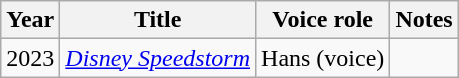<table class="wikitable sortable">
<tr>
<th>Year</th>
<th>Title</th>
<th>Voice role</th>
<th class=unsortable>Notes</th>
</tr>
<tr>
<td>2023</td>
<td><em><a href='#'>Disney Speedstorm</a></em></td>
<td>Hans (voice)</td>
<td></td>
</tr>
</table>
